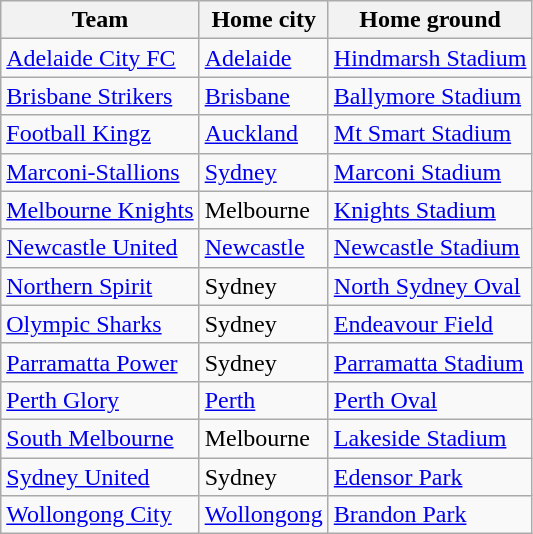<table class="wikitable sortable">
<tr>
<th>Team</th>
<th>Home city</th>
<th>Home ground</th>
</tr>
<tr>
<td><a href='#'>Adelaide City FC</a></td>
<td><a href='#'>Adelaide</a></td>
<td><a href='#'>Hindmarsh Stadium</a></td>
</tr>
<tr>
<td><a href='#'>Brisbane Strikers</a></td>
<td><a href='#'>Brisbane</a></td>
<td><a href='#'>Ballymore Stadium</a></td>
</tr>
<tr>
<td><a href='#'>Football Kingz</a></td>
<td><a href='#'>Auckland</a></td>
<td><a href='#'>Mt Smart Stadium</a></td>
</tr>
<tr>
<td><a href='#'>Marconi-Stallions</a></td>
<td><a href='#'>Sydney</a></td>
<td><a href='#'>Marconi Stadium</a></td>
</tr>
<tr>
<td><a href='#'>Melbourne Knights</a></td>
<td>Melbourne</td>
<td><a href='#'>Knights Stadium</a></td>
</tr>
<tr>
<td><a href='#'>Newcastle United</a></td>
<td><a href='#'>Newcastle</a></td>
<td><a href='#'>Newcastle Stadium</a></td>
</tr>
<tr>
<td><a href='#'>Northern Spirit</a></td>
<td>Sydney</td>
<td><a href='#'>North Sydney Oval</a></td>
</tr>
<tr>
<td><a href='#'>Olympic Sharks</a></td>
<td>Sydney</td>
<td><a href='#'>Endeavour Field</a></td>
</tr>
<tr>
<td><a href='#'>Parramatta Power</a></td>
<td>Sydney</td>
<td><a href='#'>Parramatta Stadium</a></td>
</tr>
<tr>
<td><a href='#'>Perth Glory</a></td>
<td><a href='#'>Perth</a></td>
<td><a href='#'>Perth Oval</a></td>
</tr>
<tr>
<td><a href='#'>South Melbourne</a></td>
<td>Melbourne</td>
<td><a href='#'>Lakeside Stadium</a></td>
</tr>
<tr>
<td><a href='#'>Sydney United</a></td>
<td>Sydney</td>
<td><a href='#'>Edensor Park</a></td>
</tr>
<tr>
<td><a href='#'>Wollongong City</a></td>
<td><a href='#'>Wollongong</a></td>
<td><a href='#'>Brandon Park</a></td>
</tr>
</table>
